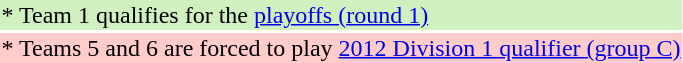<table>
<tr style="background: #D0F0C0;">
<td>* Team 1 qualifies for the <a href='#'>playoffs (round 1)</a></td>
</tr>
<tr style="background: #FFCCCC;">
<td>* Teams 5 and 6 are forced to play <a href='#'>2012 Division 1 qualifier (group C)</a></td>
</tr>
</table>
